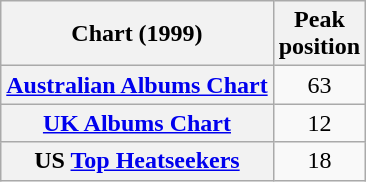<table class="wikitable sortable plainrowheaders">
<tr>
<th scope="col">Chart (1999)</th>
<th scope="col">Peak<br>position</th>
</tr>
<tr>
<th scope="row"><a href='#'>Australian Albums Chart</a></th>
<td align="center">63</td>
</tr>
<tr>
<th scope="row"><a href='#'>UK Albums Chart</a></th>
<td align="center">12</td>
</tr>
<tr>
<th scope="row">US <a href='#'>Top Heatseekers</a></th>
<td align="center">18</td>
</tr>
</table>
